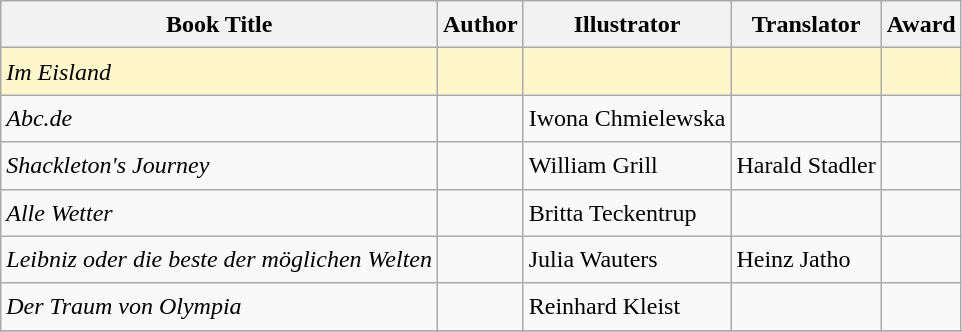<table class="wikitable sortable mw-collapsible" style="font-size:1.00em; line-height:1.5em;">
<tr>
<th scope="col">Book Title</th>
<th scope="col">Author</th>
<th scope="col">Illustrator</th>
<th scope="col">Translator</th>
<th scope="col">Award</th>
</tr>
<tr style="background:#fff7c9">
<td><em>Im Eisland</em></td>
<td></td>
<td></td>
<td></td>
<td></td>
</tr>
<tr>
<td><em>Abc.de</em></td>
<td></td>
<td>Iwona Chmielewska</td>
<td></td>
<td></td>
</tr>
<tr>
<td><em>Shackleton's Journey</em></td>
<td></td>
<td>William Grill</td>
<td>Harald Stadler</td>
<td></td>
</tr>
<tr>
<td><em>Alle Wetter</em></td>
<td></td>
<td>Britta Teckentrup</td>
<td></td>
<td></td>
</tr>
<tr>
<td><em>Leibniz oder die beste der möglichen Welten</em></td>
<td></td>
<td>Julia Wauters</td>
<td>Heinz Jatho</td>
<td></td>
</tr>
<tr>
<td><em>Der Traum von Olympia</em></td>
<td></td>
<td>Reinhard Kleist</td>
<td></td>
<td></td>
</tr>
<tr style="background:#fff7c9">
</tr>
</table>
